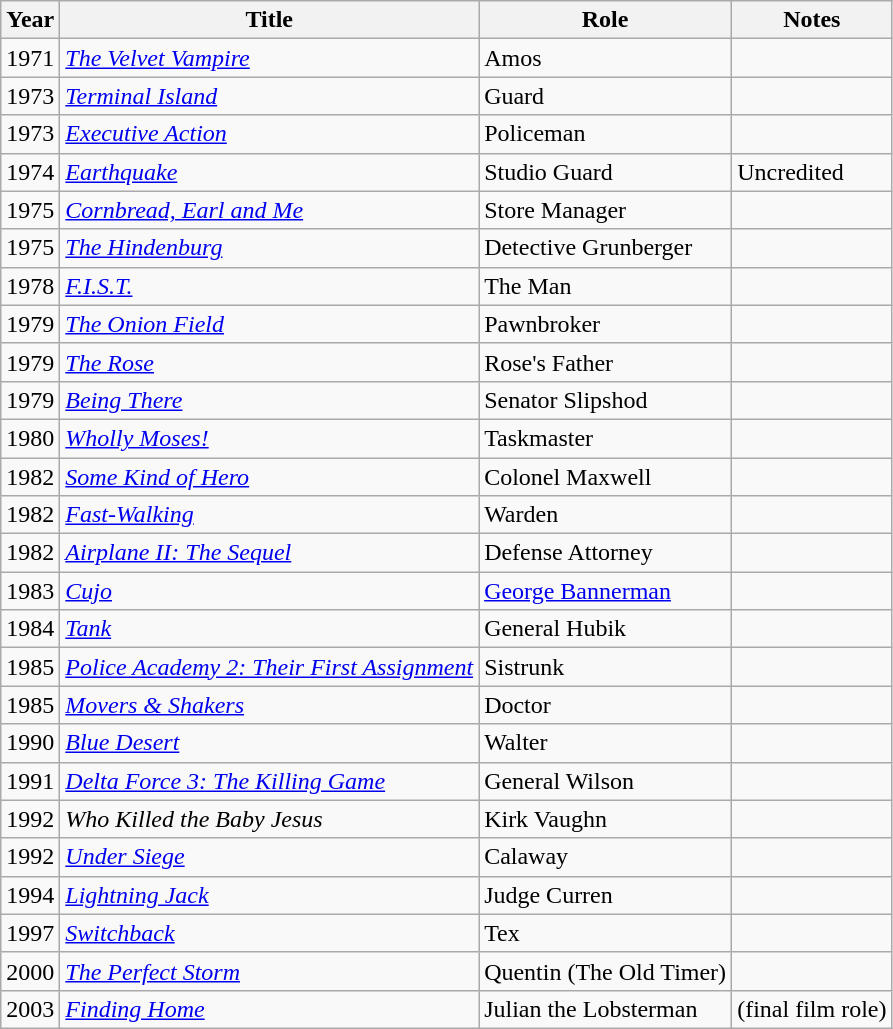<table class="wikitable">
<tr>
<th>Year</th>
<th>Title</th>
<th>Role</th>
<th>Notes</th>
</tr>
<tr>
<td>1971</td>
<td><em><a href='#'>The Velvet Vampire</a></em></td>
<td>Amos</td>
<td></td>
</tr>
<tr>
<td>1973</td>
<td><em><a href='#'>Terminal Island</a></em></td>
<td>Guard</td>
<td></td>
</tr>
<tr>
<td>1973</td>
<td><em><a href='#'>Executive Action</a></em></td>
<td>Policeman</td>
<td></td>
</tr>
<tr>
<td>1974</td>
<td><em><a href='#'>Earthquake</a></em></td>
<td>Studio Guard</td>
<td>Uncredited</td>
</tr>
<tr>
<td>1975</td>
<td><em><a href='#'>Cornbread, Earl and Me</a></em></td>
<td>Store Manager</td>
<td></td>
</tr>
<tr>
<td>1975</td>
<td><em><a href='#'>The Hindenburg</a></em></td>
<td>Detective Grunberger</td>
<td></td>
</tr>
<tr>
<td>1978</td>
<td><em><a href='#'>F.I.S.T.</a></em></td>
<td>The Man</td>
<td></td>
</tr>
<tr>
<td>1979</td>
<td><em><a href='#'>The Onion Field</a></em></td>
<td>Pawnbroker</td>
<td></td>
</tr>
<tr>
<td>1979</td>
<td><em><a href='#'>The Rose</a></em></td>
<td>Rose's Father</td>
<td></td>
</tr>
<tr>
<td>1979</td>
<td><em><a href='#'>Being There</a></em></td>
<td>Senator Slipshod</td>
<td></td>
</tr>
<tr>
<td>1980</td>
<td><em><a href='#'>Wholly Moses!</a></em></td>
<td>Taskmaster</td>
<td></td>
</tr>
<tr>
<td>1982</td>
<td><em><a href='#'>Some Kind of Hero</a></em></td>
<td>Colonel Maxwell</td>
<td></td>
</tr>
<tr>
<td>1982</td>
<td><em><a href='#'>Fast-Walking</a></em></td>
<td>Warden</td>
<td></td>
</tr>
<tr>
<td>1982</td>
<td><em><a href='#'>Airplane II: The Sequel</a></em></td>
<td>Defense Attorney</td>
<td></td>
</tr>
<tr>
<td>1983</td>
<td><em><a href='#'>Cujo</a></em></td>
<td><a href='#'>George Bannerman</a></td>
<td></td>
</tr>
<tr>
<td>1984</td>
<td><em><a href='#'>Tank</a></em></td>
<td>General Hubik</td>
<td></td>
</tr>
<tr>
<td>1985</td>
<td><em><a href='#'>Police Academy 2: Their First Assignment</a></em></td>
<td>Sistrunk</td>
<td></td>
</tr>
<tr>
<td>1985</td>
<td><em><a href='#'>Movers & Shakers</a></em></td>
<td>Doctor</td>
<td></td>
</tr>
<tr>
<td>1990</td>
<td><em><a href='#'>Blue Desert</a></em></td>
<td>Walter</td>
<td></td>
</tr>
<tr>
<td>1991</td>
<td><em><a href='#'>Delta Force 3: The Killing Game</a></em></td>
<td>General Wilson</td>
<td></td>
</tr>
<tr>
<td>1992</td>
<td><em>Who Killed the Baby Jesus</em></td>
<td>Kirk Vaughn</td>
<td></td>
</tr>
<tr>
<td>1992</td>
<td><em><a href='#'>Under Siege</a></em></td>
<td>Calaway</td>
<td></td>
</tr>
<tr>
<td>1994</td>
<td><em><a href='#'>Lightning Jack</a></em></td>
<td>Judge Curren</td>
<td></td>
</tr>
<tr>
<td>1997</td>
<td><em><a href='#'>Switchback</a></em></td>
<td>Tex</td>
<td></td>
</tr>
<tr>
<td>2000</td>
<td><em><a href='#'>The Perfect Storm</a></em></td>
<td>Quentin (The Old Timer)</td>
<td></td>
</tr>
<tr>
<td>2003</td>
<td><em><a href='#'>Finding Home</a></em></td>
<td>Julian the Lobsterman</td>
<td>(final film role)</td>
</tr>
</table>
